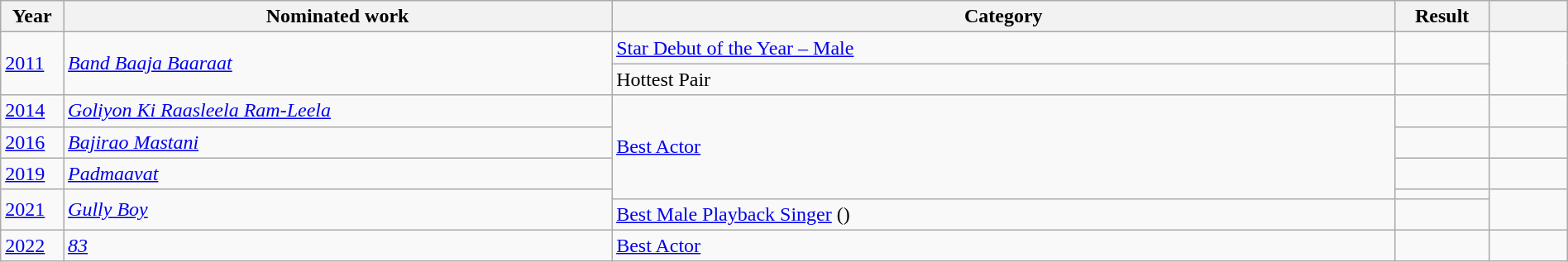<table class="wikitable" style="width:100%;">
<tr>
<th scope="col" style="width:4%;">Year</th>
<th scope="col" style="width:35%;">Nominated work</th>
<th scope="col" style="width:50%;">Category</th>
<th scope="col" style="width:6%;">Result</th>
<th scope="col" style="width:5%;"></th>
</tr>
<tr>
<td rowspan="2"><a href='#'>2011</a></td>
<td rowspan="2"><em><a href='#'>Band Baaja Baaraat</a></em></td>
<td><a href='#'>Star Debut of the Year – Male</a></td>
<td></td>
<td rowspan="2"></td>
</tr>
<tr>
<td>Hottest Pair </td>
<td></td>
</tr>
<tr>
<td><a href='#'>2014</a></td>
<td><em><a href='#'>Goliyon Ki Raasleela Ram-Leela</a></em></td>
<td rowspan="4"><a href='#'>Best Actor</a></td>
<td></td>
<td></td>
</tr>
<tr>
<td><a href='#'>2016</a></td>
<td><em><a href='#'>Bajirao Mastani</a></em></td>
<td></td>
<td></td>
</tr>
<tr>
<td><a href='#'>2019</a></td>
<td><em><a href='#'>Padmaavat</a></em></td>
<td></td>
<td></td>
</tr>
<tr>
<td rowspan="2"><a href='#'>2021</a></td>
<td rowspan="2"><em><a href='#'>Gully Boy</a></em></td>
<td></td>
<td rowspan="2"></td>
</tr>
<tr>
<td><a href='#'>Best Male Playback Singer</a> ()</td>
<td></td>
</tr>
<tr>
<td><a href='#'>2022</a></td>
<td><em><a href='#'>83</a></em></td>
<td><a href='#'>Best Actor</a></td>
<td></td>
<td></td>
</tr>
</table>
